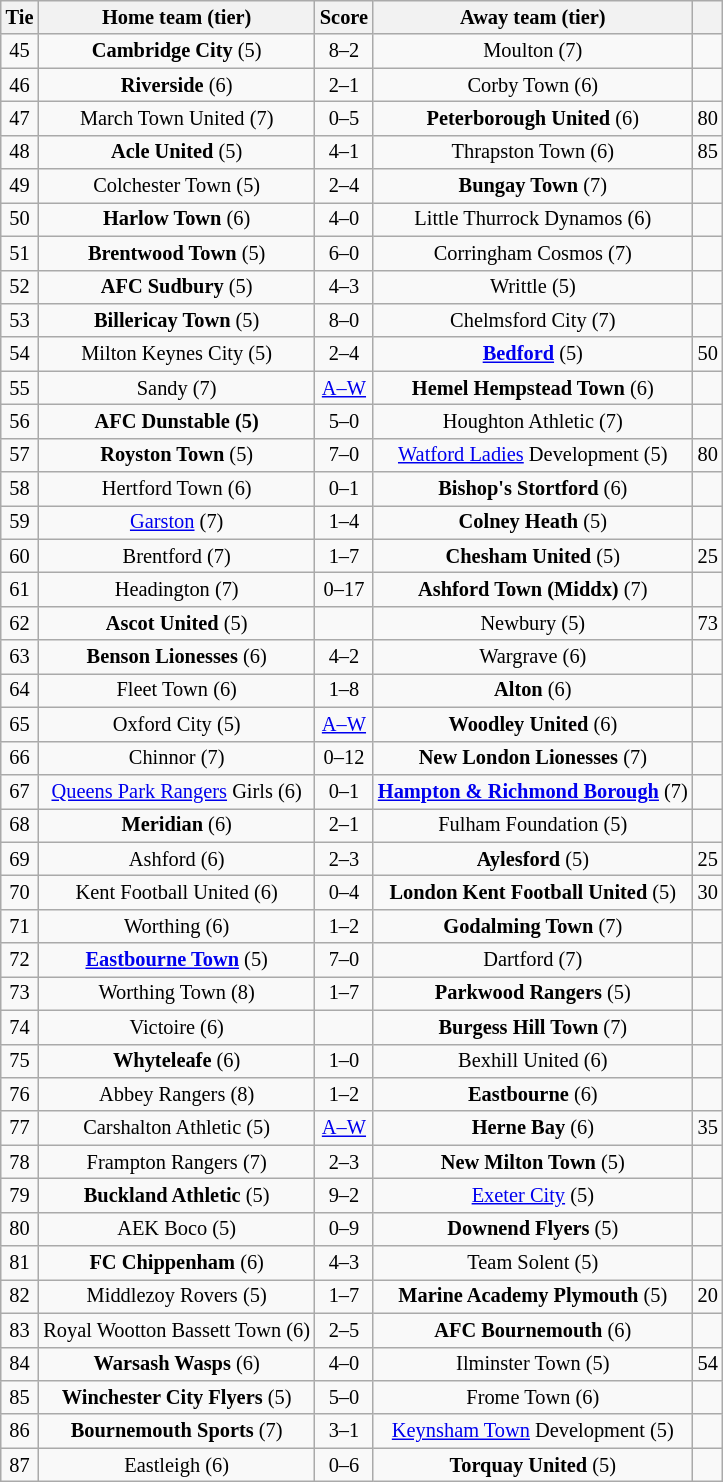<table class="wikitable" style="text-align:center; font-size:85%">
<tr>
<th>Tie</th>
<th>Home team (tier)</th>
<th>Score</th>
<th>Away team (tier)</th>
<th></th>
</tr>
<tr>
<td>45</td>
<td><strong>Cambridge City</strong> (5)</td>
<td>8–2</td>
<td>Moulton (7)</td>
<td></td>
</tr>
<tr>
<td>46</td>
<td><strong>Riverside</strong> (6)</td>
<td>2–1</td>
<td>Corby Town (6)</td>
<td></td>
</tr>
<tr>
<td>47</td>
<td>March Town United (7)</td>
<td>0–5</td>
<td><strong>Peterborough United</strong> (6)</td>
<td>80</td>
</tr>
<tr>
<td>48</td>
<td><strong>Acle United</strong> (5)</td>
<td>4–1</td>
<td>Thrapston Town (6)</td>
<td>85</td>
</tr>
<tr>
<td>49</td>
<td>Colchester Town (5)</td>
<td>2–4</td>
<td><strong>Bungay Town</strong> (7)</td>
<td></td>
</tr>
<tr>
<td>50</td>
<td><strong>Harlow Town</strong> (6)</td>
<td>4–0</td>
<td>Little Thurrock Dynamos (6)</td>
<td></td>
</tr>
<tr>
<td>51</td>
<td><strong>Brentwood Town</strong> (5)</td>
<td>6–0</td>
<td>Corringham Cosmos (7)</td>
<td></td>
</tr>
<tr>
<td>52</td>
<td><strong>AFC Sudbury</strong> (5)</td>
<td>4–3</td>
<td>Writtle (5)</td>
<td></td>
</tr>
<tr>
<td>53</td>
<td><strong>Billericay Town</strong> (5)</td>
<td>8–0</td>
<td>Chelmsford City (7)</td>
<td></td>
</tr>
<tr>
<td>54</td>
<td>Milton Keynes City (5)</td>
<td>2–4 </td>
<td><strong><a href='#'>Bedford</a></strong> (5)</td>
<td>50</td>
</tr>
<tr>
<td>55</td>
<td>Sandy (7)</td>
<td><a href='#'>A–W</a></td>
<td><strong>Hemel Hempstead Town</strong> (6)</td>
<td></td>
</tr>
<tr>
<td>56</td>
<td><strong>AFC Dunstable (5)</strong></td>
<td>5–0</td>
<td>Houghton Athletic (7)</td>
<td></td>
</tr>
<tr>
<td>57</td>
<td><strong>Royston Town</strong> (5)</td>
<td>7–0</td>
<td><a href='#'>Watford Ladies</a> Development (5)</td>
<td>80</td>
</tr>
<tr>
<td>58</td>
<td>Hertford Town (6)</td>
<td>0–1</td>
<td><strong>Bishop's Stortford</strong> (6)</td>
<td></td>
</tr>
<tr>
<td>59</td>
<td><a href='#'>Garston</a> (7)</td>
<td>1–4</td>
<td><strong>Colney Heath</strong> (5)</td>
<td></td>
</tr>
<tr>
<td>60</td>
<td>Brentford (7)</td>
<td>1–7</td>
<td><strong>Chesham United</strong> (5)</td>
<td>25</td>
</tr>
<tr>
<td>61</td>
<td>Headington (7)</td>
<td>0–17</td>
<td><strong>Ashford Town (Middx)</strong> (7)</td>
<td></td>
</tr>
<tr>
<td>62</td>
<td><strong>Ascot United</strong> (5)</td>
<td></td>
<td>Newbury (5)</td>
<td>73</td>
</tr>
<tr>
<td>63</td>
<td><strong>Benson Lionesses</strong> (6)</td>
<td>4–2</td>
<td>Wargrave (6)</td>
<td></td>
</tr>
<tr>
<td>64</td>
<td>Fleet Town (6)</td>
<td>1–8</td>
<td><strong>Alton</strong> (6)</td>
<td></td>
</tr>
<tr>
<td>65</td>
<td>Oxford City (5)</td>
<td><a href='#'>A–W</a></td>
<td><strong>Woodley United</strong> (6)</td>
<td></td>
</tr>
<tr>
<td>66</td>
<td>Chinnor (7)</td>
<td>0–12</td>
<td><strong>New London Lionesses</strong> (7)</td>
<td></td>
</tr>
<tr>
<td>67</td>
<td><a href='#'>Queens Park Rangers</a> Girls (6)</td>
<td>0–1</td>
<td><strong><a href='#'>Hampton & Richmond Borough</a></strong> (7)</td>
<td></td>
</tr>
<tr>
<td>68</td>
<td><strong>Meridian</strong> (6)</td>
<td>2–1</td>
<td>Fulham Foundation (5)</td>
<td></td>
</tr>
<tr>
<td>69</td>
<td>Ashford (6)</td>
<td>2–3</td>
<td><strong>Aylesford</strong> (5)</td>
<td>25</td>
</tr>
<tr>
<td>70</td>
<td>Kent Football United (6)</td>
<td>0–4</td>
<td><strong>London Kent Football United</strong> (5)</td>
<td>30</td>
</tr>
<tr>
<td>71</td>
<td>Worthing (6)</td>
<td>1–2</td>
<td><strong>Godalming Town</strong> (7)</td>
<td></td>
</tr>
<tr>
<td>72</td>
<td><strong><a href='#'>Eastbourne Town</a></strong> (5)</td>
<td>7–0</td>
<td>Dartford (7)</td>
<td></td>
</tr>
<tr>
<td>73</td>
<td>Worthing Town (8)</td>
<td>1–7</td>
<td><strong>Parkwood Rangers</strong> (5)</td>
<td></td>
</tr>
<tr>
<td>74</td>
<td>Victoire (6)</td>
<td></td>
<td><strong>Burgess Hill Town</strong> (7)</td>
<td></td>
</tr>
<tr>
<td>75</td>
<td><strong>Whyteleafe</strong> (6)</td>
<td>1–0</td>
<td>Bexhill United (6)</td>
<td></td>
</tr>
<tr>
<td>76</td>
<td>Abbey Rangers (8)</td>
<td>1–2</td>
<td><strong>Eastbourne</strong> (6)</td>
<td></td>
</tr>
<tr>
<td>77</td>
<td>Carshalton Athletic (5)</td>
<td><a href='#'>A–W</a></td>
<td><strong>Herne Bay</strong> (6)</td>
<td>35</td>
</tr>
<tr>
<td>78</td>
<td>Frampton Rangers (7)</td>
<td>2–3</td>
<td><strong>New Milton Town</strong> (5)</td>
<td></td>
</tr>
<tr>
<td>79</td>
<td><strong>Buckland Athletic</strong> (5)</td>
<td>9–2</td>
<td><a href='#'>Exeter City</a> (5)</td>
<td></td>
</tr>
<tr>
<td>80</td>
<td>AEK Boco (5)</td>
<td>0–9</td>
<td><strong>Downend Flyers</strong> (5)</td>
<td></td>
</tr>
<tr>
<td>81</td>
<td><strong>FC Chippenham</strong> (6)</td>
<td>4–3 </td>
<td>Team Solent (5)</td>
<td></td>
</tr>
<tr>
<td>82</td>
<td>Middlezoy Rovers (5)</td>
<td>1–7</td>
<td><strong>Marine Academy Plymouth</strong> (5)</td>
<td>20</td>
</tr>
<tr>
<td>83</td>
<td>Royal Wootton Bassett Town (6)</td>
<td>2–5</td>
<td><strong>AFC Bournemouth</strong> (6)</td>
<td></td>
</tr>
<tr>
<td>84</td>
<td><strong>Warsash Wasps</strong> (6)</td>
<td>4–0</td>
<td>Ilminster Town (5)</td>
<td>54</td>
</tr>
<tr>
<td>85</td>
<td><strong>Winchester City Flyers</strong> (5)</td>
<td>5–0</td>
<td>Frome Town (6)</td>
<td></td>
</tr>
<tr>
<td>86</td>
<td><strong>Bournemouth Sports</strong> (7)</td>
<td>3–1</td>
<td><a href='#'>Keynsham Town</a> Development (5)</td>
<td></td>
</tr>
<tr>
<td>87</td>
<td>Eastleigh (6)</td>
<td>0–6</td>
<td><strong>Torquay United</strong> (5)</td>
<td></td>
</tr>
</table>
